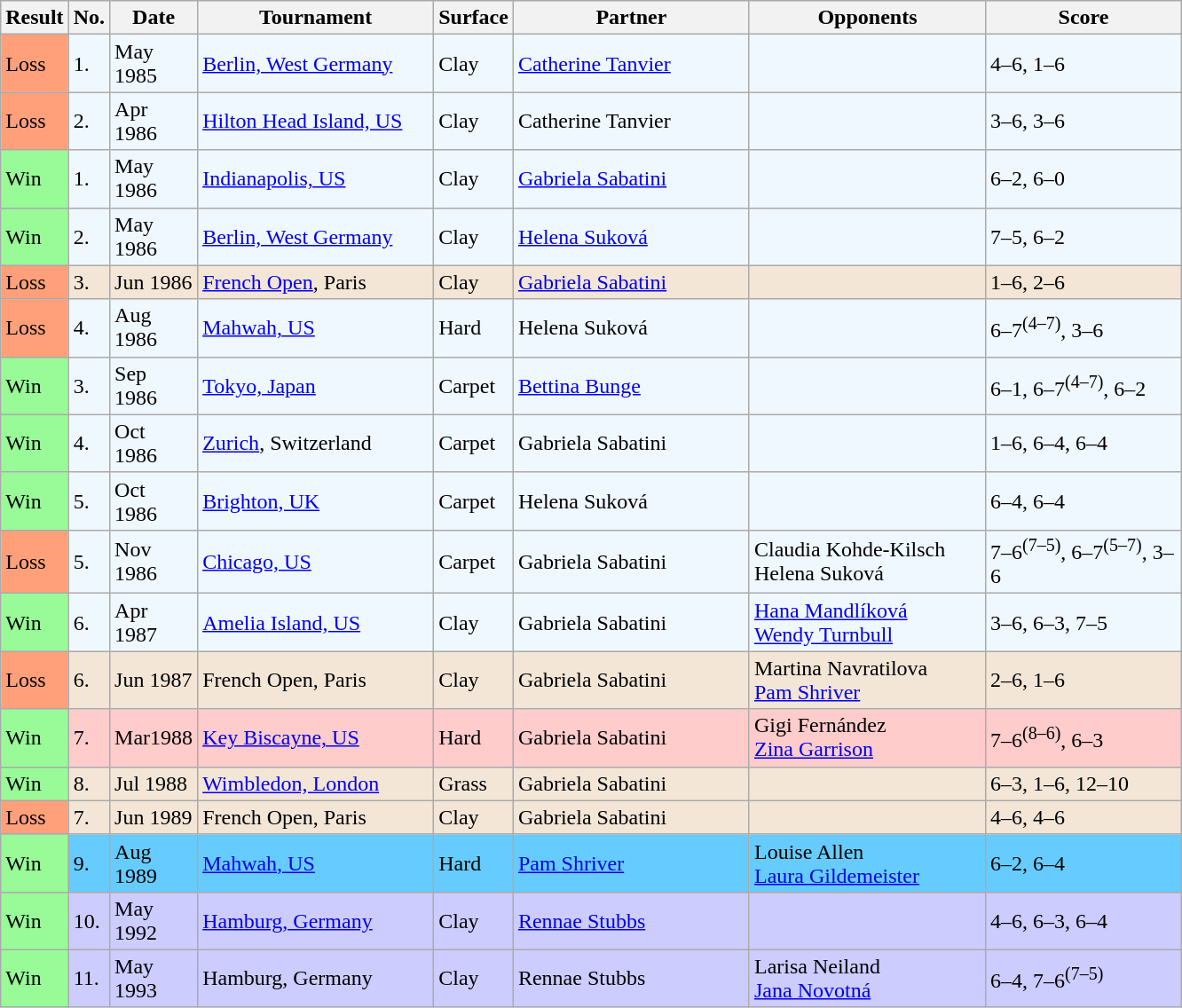<table class="sortable wikitable">
<tr>
<th style="width:40px">Result</th>
<th>No.</th>
<th style="width:55px">Date</th>
<th style="width:170px">Tournament</th>
<th>Surface</th>
<th style="width:170px">Partner</th>
<th style="width:170px">Opponents</th>
<th style="width:140px" class="unsortable">Score</th>
</tr>
<tr style="background:#f0f8ff;">
<td style="background:#ffa07a;">Loss</td>
<td>1.</td>
<td>May 1985</td>
<td><a href='#'>Berlin, West Germany</a></td>
<td>Clay</td>
<td> <a href='#'>Catherine Tanvier</a></td>
<td></td>
<td>4–6, 1–6</td>
</tr>
<tr style="background:#f0f8ff;">
<td style="background:#ffa07a;">Loss</td>
<td>2.</td>
<td>Apr 1986</td>
<td><a href='#'>Hilton Head Island, US</a></td>
<td>Clay</td>
<td> Catherine Tanvier</td>
<td></td>
<td>3–6, 3–6</td>
</tr>
<tr style="background:#f0f8ff;">
<td style="background:#98fb98;">Win</td>
<td>1.</td>
<td>May 1986</td>
<td><a href='#'>Indianapolis, US</a></td>
<td>Clay</td>
<td> <a href='#'>Gabriela Sabatini</a></td>
<td></td>
<td>6–2, 6–0</td>
</tr>
<tr style="background:#f0f8ff;">
<td style="background:#98fb98;">Win</td>
<td>2.</td>
<td>May 1986</td>
<td><a href='#'>Berlin, West Germany</a></td>
<td>Clay</td>
<td> <a href='#'>Helena Suková</a></td>
<td></td>
<td>7–5, 6–2</td>
</tr>
<tr style="background:#f3e6d7;">
<td style="background:#ffa07a;">Loss</td>
<td>3.</td>
<td>Jun 1986</td>
<td><a href='#'>French Open</a>, Paris</td>
<td>Clay</td>
<td> <a href='#'>Gabriela Sabatini</a></td>
<td></td>
<td>1–6, 2–6</td>
</tr>
<tr style="background:#f0f8ff;">
<td style="background:#ffa07a;">Loss</td>
<td>4.</td>
<td>Aug 1986</td>
<td><a href='#'>Mahwah, US</a></td>
<td>Hard</td>
<td> Helena Suková</td>
<td></td>
<td>6–7<sup>(4–7)</sup>, 3–6</td>
</tr>
<tr style="background:#f0f8ff;">
<td style="background:#98fb98;">Win</td>
<td>3.</td>
<td>Sep 1986</td>
<td><a href='#'>Tokyo, Japan</a></td>
<td>Carpet</td>
<td> <a href='#'>Bettina Bunge</a></td>
<td></td>
<td>6–1, 6–7<sup>(4–7)</sup>, 6–2</td>
</tr>
<tr style="background:#f0f8ff;">
<td style="background:#98fb98;">Win</td>
<td>4.</td>
<td>Oct 1986</td>
<td><a href='#'>Zurich</a>, Switzerland</td>
<td>Carpet</td>
<td> Gabriela Sabatini</td>
<td></td>
<td>1–6, 6–4, 6–4</td>
</tr>
<tr style="background:#f0f8ff;">
<td style="background:#98fb98;">Win</td>
<td>5.</td>
<td>Oct 1986</td>
<td><a href='#'>Brighton, UK</a></td>
<td>Carpet</td>
<td> Helena Suková</td>
<td></td>
<td>6–4, 6–4</td>
</tr>
<tr style="background:#f0f8ff;">
<td style="background:#ffa07a;">Loss</td>
<td>5.</td>
<td>Nov 1986</td>
<td><a href='#'>Chicago, US</a></td>
<td>Carpet</td>
<td> Gabriela Sabatini</td>
<td> Claudia Kohde-Kilsch<br> Helena Suková</td>
<td>7–6<sup>(7–5)</sup>, 6–7<sup>(5–7)</sup>, 3–6</td>
</tr>
<tr style="background:#f0f8ff;">
<td style="background:#98fb98;">Win</td>
<td>6.</td>
<td>Apr 1987</td>
<td><a href='#'>Amelia Island, US</a></td>
<td>Clay</td>
<td> Gabriela Sabatini</td>
<td> <a href='#'>Hana Mandlíková</a><br> <a href='#'>Wendy Turnbull</a></td>
<td>3–6, 6–3, 7–5</td>
</tr>
<tr style="background:#f3e6d7;">
<td style="background:#ffa07a;">Loss</td>
<td>6.</td>
<td>Jun 1987</td>
<td>French Open, Paris</td>
<td>Clay</td>
<td> Gabriela Sabatini</td>
<td> Martina Navratilova<br> <a href='#'>Pam Shriver</a></td>
<td>2–6, 1–6</td>
</tr>
<tr style="background:#fcc;">
<td style="background:#98fb98;">Win</td>
<td>7.</td>
<td>Mar1988</td>
<td><a href='#'>Key Biscayne, US</a></td>
<td>Hard</td>
<td> Gabriela Sabatini</td>
<td> Gigi Fernández<br> <a href='#'>Zina Garrison</a></td>
<td>7–6<sup>(8–6)</sup>, 6–3</td>
</tr>
<tr style="background:#f3e6d7;">
<td style="background:#98fb98;">Win</td>
<td>8.</td>
<td>Jul 1988</td>
<td><a href='#'>Wimbledon, London</a></td>
<td>Grass</td>
<td> Gabriela Sabatini</td>
<td></td>
<td>6–3, 1–6, 12–10</td>
</tr>
<tr style="background:#f3e6d7;">
<td style="background:#ffa07a;">Loss</td>
<td>7.</td>
<td>Jun 1989</td>
<td>French Open, Paris</td>
<td>Clay</td>
<td> Gabriela Sabatini</td>
<td></td>
<td>4–6, 4–6</td>
</tr>
<tr style="background:#6cf;">
<td style="background:#98fb98;">Win</td>
<td>9.</td>
<td>Aug 1989</td>
<td><a href='#'>Mahwah, US</a></td>
<td>Hard</td>
<td> <a href='#'>Pam Shriver</a></td>
<td> Louise Allen<br> <a href='#'>Laura Gildemeister</a></td>
<td>6–2, 6–4</td>
</tr>
<tr style="background:#ccf;">
<td style="background:#98fb98;">Win</td>
<td>10.</td>
<td>May 1992</td>
<td><a href='#'>Hamburg, Germany</a></td>
<td>Clay</td>
<td> <a href='#'>Rennae Stubbs</a></td>
<td></td>
<td>4–6, 6–3, 6–4</td>
</tr>
<tr style="background:#ccf;">
<td style="background:#98fb98;">Win</td>
<td>11.</td>
<td>May 1993</td>
<td>Hamburg, Germany</td>
<td>Clay</td>
<td> Rennae Stubbs</td>
<td> Larisa Neiland<br> <a href='#'>Jana Novotná</a></td>
<td>6–4, 7–6<sup>(7–5)</sup></td>
</tr>
</table>
